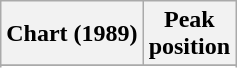<table class="wikitable sortable plainrowheaders" style="text-align:center">
<tr>
<th>Chart (1989)</th>
<th>Peak<br>position</th>
</tr>
<tr>
</tr>
<tr>
</tr>
</table>
